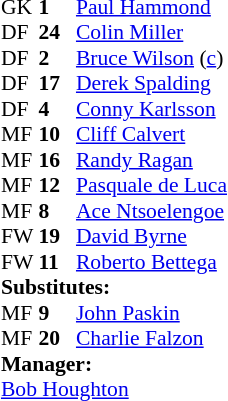<table style="font-size:90%; margin:0.2em auto;" cellspacing="0" cellpadding="0">
<tr>
<th width="25"></th>
<th width="25"></th>
</tr>
<tr>
<td>GK</td>
<td><strong>1</strong></td>
<td> <a href='#'>Paul Hammond</a></td>
</tr>
<tr>
<td>DF</td>
<td><strong>24</strong></td>
<td> <a href='#'>Colin Miller</a></td>
</tr>
<tr>
<td>DF</td>
<td><strong>2</strong></td>
<td> <a href='#'>Bruce Wilson</a> (<a href='#'>c</a>)</td>
</tr>
<tr>
<td>DF</td>
<td><strong>17</strong></td>
<td> <a href='#'>Derek Spalding</a></td>
<td></td>
<td></td>
</tr>
<tr>
<td>DF</td>
<td><strong>4</strong></td>
<td> <a href='#'>Conny Karlsson</a></td>
<td></td>
<td></td>
</tr>
<tr>
<td>MF</td>
<td><strong>10</strong></td>
<td> <a href='#'>Cliff Calvert</a></td>
<td></td>
<td></td>
</tr>
<tr>
<td>MF</td>
<td><strong>16</strong></td>
<td> <a href='#'>Randy Ragan</a></td>
<td></td>
<td></td>
</tr>
<tr>
<td>MF</td>
<td><strong>12</strong></td>
<td> <a href='#'>Pasquale de Luca</a></td>
</tr>
<tr>
<td>MF</td>
<td><strong>8</strong></td>
<td> <a href='#'>Ace Ntsoelengoe</a></td>
</tr>
<tr>
<td>FW</td>
<td><strong>19</strong></td>
<td> <a href='#'>David Byrne</a></td>
<td></td>
<td></td>
</tr>
<tr>
<td>FW</td>
<td><strong>11</strong></td>
<td> <a href='#'>Roberto Bettega</a></td>
<td></td>
<td></td>
</tr>
<tr>
<td colspan="4"><strong>Substitutes:</strong></td>
</tr>
<tr>
<td>MF</td>
<td><strong>9</strong></td>
<td> <a href='#'>John Paskin</a></td>
</tr>
<tr>
<td>MF</td>
<td><strong>20</strong></td>
<td> <a href='#'>Charlie Falzon</a></td>
<td></td>
<td></td>
</tr>
<tr>
<td colspan=3><strong>Manager:</strong></td>
</tr>
<tr>
<td colspan=4> <a href='#'>Bob Houghton</a></td>
</tr>
</table>
